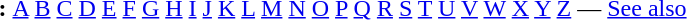<table id="toc" border="0">
<tr>
<th>:</th>
<td><a href='#'>A</a> <a href='#'>B</a> <a href='#'>C</a> <a href='#'>D</a> <a href='#'>E</a> <a href='#'>F</a> <a href='#'>G</a> <a href='#'>H</a> <a href='#'>I</a> <a href='#'>J</a> <a href='#'>K</a> <a href='#'>L</a> <a href='#'>M</a> <a href='#'>N</a> <a href='#'>O</a> <a href='#'>P</a> <a href='#'>Q</a> <a href='#'>R</a> <a href='#'>S</a> <a href='#'>T</a> <a href='#'>U</a> <a href='#'>V</a> <a href='#'>W</a> <a href='#'>X</a> <a href='#'>Y</a>  <a href='#'>Z</a> — <a href='#'>See also</a></td>
</tr>
</table>
